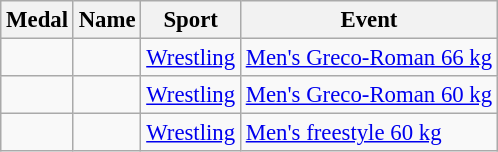<table class="wikitable sortable" style="font-size:95%">
<tr>
<th>Medal</th>
<th>Name</th>
<th>Sport</th>
<th>Event</th>
</tr>
<tr>
<td></td>
<td></td>
<td><a href='#'>Wrestling</a></td>
<td><a href='#'>Men's Greco-Roman 66 kg</a></td>
</tr>
<tr>
<td></td>
<td></td>
<td><a href='#'>Wrestling</a></td>
<td><a href='#'>Men's Greco-Roman 60 kg</a></td>
</tr>
<tr>
<td></td>
<td></td>
<td><a href='#'>Wrestling</a></td>
<td><a href='#'>Men's freestyle 60 kg</a></td>
</tr>
</table>
